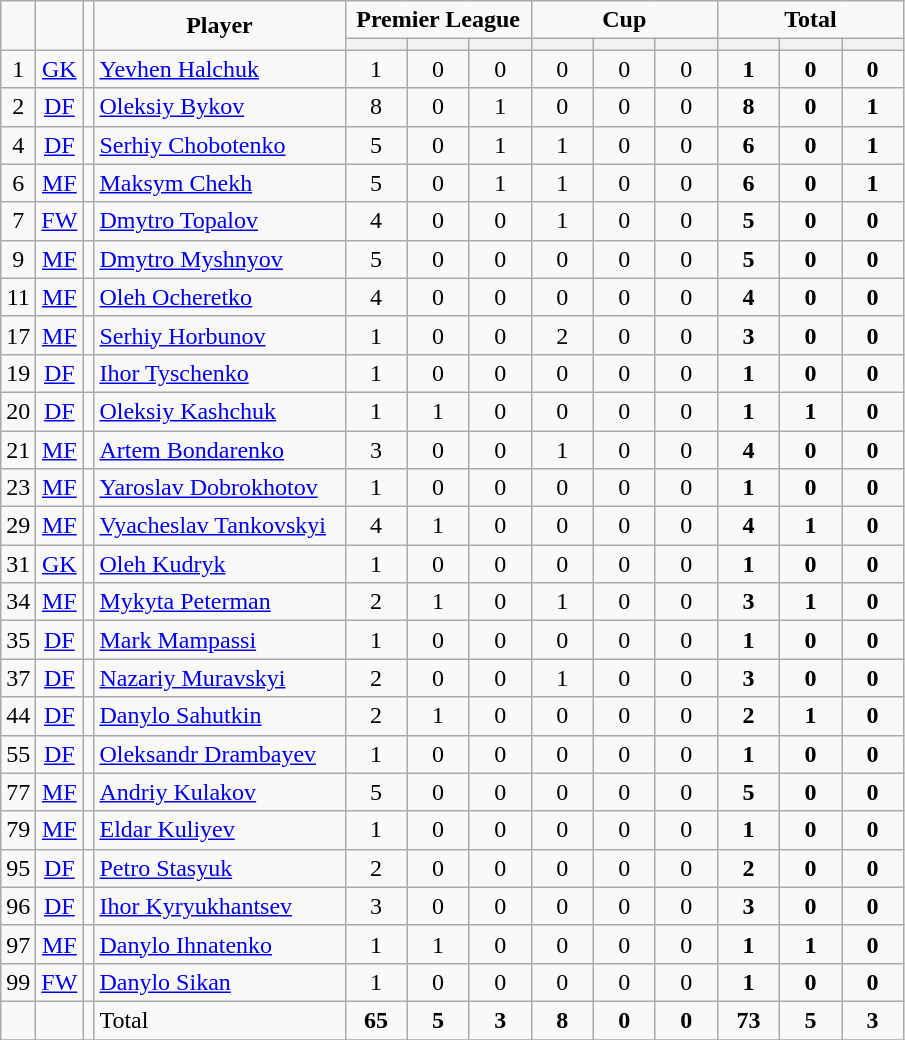<table class="wikitable" style="text-align:center">
<tr>
<td rowspan="2" !width=15><strong></strong></td>
<td rowspan="2" !width=15><strong></strong></td>
<td rowspan="2" !width=15><strong></strong></td>
<td rowspan="2" ! style="width:160px;"><strong>Player</strong></td>
<td colspan="3"><strong>Premier League</strong></td>
<td colspan="3"><strong>Cup</strong></td>
<td colspan="3"><strong>Total</strong></td>
</tr>
<tr>
<th width=34; background:#fe9;"></th>
<th width=34; background:#fe9;"></th>
<th width=34; background:#ff8888;"></th>
<th width=34; background:#fe9;"></th>
<th width=34; background:#fe9;"></th>
<th width=34; background:#ff8888;"></th>
<th width=34; background:#fe9;"></th>
<th width=34; background:#fe9;"></th>
<th width=34; background:#ff8888;"></th>
</tr>
<tr>
<td>1</td>
<td><a href='#'>GK</a></td>
<td></td>
<td align=left><a href='#'>Yevhen Halchuk</a></td>
<td>1</td>
<td>0</td>
<td>0</td>
<td>0</td>
<td>0</td>
<td>0</td>
<td><strong>1</strong></td>
<td><strong>0</strong></td>
<td><strong>0</strong></td>
</tr>
<tr>
<td>2</td>
<td><a href='#'>DF</a></td>
<td></td>
<td align=left><a href='#'>Oleksiy Bykov</a></td>
<td>8</td>
<td>0</td>
<td>1</td>
<td>0</td>
<td>0</td>
<td>0</td>
<td><strong>8</strong></td>
<td><strong>0</strong></td>
<td><strong>1</strong></td>
</tr>
<tr>
<td>4</td>
<td><a href='#'>DF</a></td>
<td></td>
<td align=left><a href='#'>Serhiy Chobotenko</a></td>
<td>5</td>
<td>0</td>
<td>1</td>
<td>1</td>
<td>0</td>
<td>0</td>
<td><strong>6</strong></td>
<td><strong>0</strong></td>
<td><strong>1</strong></td>
</tr>
<tr>
<td>6</td>
<td><a href='#'>MF</a></td>
<td></td>
<td align=left><a href='#'>Maksym Chekh</a></td>
<td>5</td>
<td>0</td>
<td>1</td>
<td>1</td>
<td>0</td>
<td>0</td>
<td><strong>6</strong></td>
<td><strong>0</strong></td>
<td><strong>1</strong></td>
</tr>
<tr>
<td>7</td>
<td><a href='#'>FW</a></td>
<td></td>
<td align=left><a href='#'>Dmytro Topalov</a></td>
<td>4</td>
<td>0</td>
<td>0</td>
<td>1</td>
<td>0</td>
<td>0</td>
<td><strong>5</strong></td>
<td><strong>0</strong></td>
<td><strong>0</strong></td>
</tr>
<tr>
<td>9</td>
<td><a href='#'>MF</a></td>
<td></td>
<td align=left><a href='#'>Dmytro Myshnyov</a></td>
<td>5</td>
<td>0</td>
<td>0</td>
<td>0</td>
<td>0</td>
<td>0</td>
<td><strong>5</strong></td>
<td><strong>0</strong></td>
<td><strong>0</strong></td>
</tr>
<tr>
<td>11</td>
<td><a href='#'>MF</a></td>
<td></td>
<td align=left><a href='#'>Oleh Ocheretko</a></td>
<td>4</td>
<td>0</td>
<td>0</td>
<td>0</td>
<td>0</td>
<td>0</td>
<td><strong>4</strong></td>
<td><strong>0</strong></td>
<td><strong>0</strong></td>
</tr>
<tr>
<td>17</td>
<td><a href='#'>MF</a></td>
<td></td>
<td align=left><a href='#'>Serhiy Horbunov</a></td>
<td>1</td>
<td>0</td>
<td>0</td>
<td>2</td>
<td>0</td>
<td>0</td>
<td><strong>3</strong></td>
<td><strong>0</strong></td>
<td><strong>0</strong></td>
</tr>
<tr>
<td>19</td>
<td><a href='#'>DF</a></td>
<td></td>
<td align=left><a href='#'>Ihor Tyschenko</a></td>
<td>1</td>
<td>0</td>
<td>0</td>
<td>0</td>
<td>0</td>
<td>0</td>
<td><strong>1</strong></td>
<td><strong>0</strong></td>
<td><strong>0</strong></td>
</tr>
<tr>
<td>20</td>
<td><a href='#'>DF</a></td>
<td></td>
<td align=left><a href='#'>Oleksiy Kashchuk</a></td>
<td>1</td>
<td>1</td>
<td>0</td>
<td>0</td>
<td>0</td>
<td>0</td>
<td><strong>1</strong></td>
<td><strong>1</strong></td>
<td><strong>0</strong></td>
</tr>
<tr>
<td>21</td>
<td><a href='#'>MF</a></td>
<td></td>
<td align=left><a href='#'>Artem Bondarenko</a></td>
<td>3</td>
<td>0</td>
<td>0</td>
<td>1</td>
<td>0</td>
<td>0</td>
<td><strong>4</strong></td>
<td><strong>0</strong></td>
<td><strong>0</strong></td>
</tr>
<tr>
<td>23</td>
<td><a href='#'>MF</a></td>
<td></td>
<td align=left><a href='#'>Yaroslav Dobrokhotov</a></td>
<td>1</td>
<td>0</td>
<td>0</td>
<td>0</td>
<td>0</td>
<td>0</td>
<td><strong>1</strong></td>
<td><strong>0</strong></td>
<td><strong>0</strong></td>
</tr>
<tr>
<td>29</td>
<td><a href='#'>MF</a></td>
<td></td>
<td align=left><a href='#'>Vyacheslav Tankovskyi</a></td>
<td>4</td>
<td>1</td>
<td>0</td>
<td>0</td>
<td>0</td>
<td>0</td>
<td><strong>4</strong></td>
<td><strong>1</strong></td>
<td><strong>0</strong></td>
</tr>
<tr>
<td>31</td>
<td><a href='#'>GK</a></td>
<td></td>
<td align=left><a href='#'>Oleh Kudryk</a></td>
<td>1</td>
<td>0</td>
<td>0</td>
<td>0</td>
<td>0</td>
<td>0</td>
<td><strong>1</strong></td>
<td><strong>0</strong></td>
<td><strong>0</strong></td>
</tr>
<tr>
<td>34</td>
<td><a href='#'>MF</a></td>
<td></td>
<td align=left><a href='#'>Mykyta Peterman</a></td>
<td>2</td>
<td>1</td>
<td>0</td>
<td>1</td>
<td>0</td>
<td>0</td>
<td><strong>3</strong></td>
<td><strong>1</strong></td>
<td><strong>0</strong></td>
</tr>
<tr>
<td>35</td>
<td><a href='#'>DF</a></td>
<td></td>
<td align=left><a href='#'>Mark Mampassi</a></td>
<td>1</td>
<td>0</td>
<td>0</td>
<td>0</td>
<td>0</td>
<td>0</td>
<td><strong>1</strong></td>
<td><strong>0</strong></td>
<td><strong>0</strong></td>
</tr>
<tr>
<td>37</td>
<td><a href='#'>DF</a></td>
<td></td>
<td align=left><a href='#'>Nazariy Muravskyi</a></td>
<td>2</td>
<td>0</td>
<td>0</td>
<td>1</td>
<td>0</td>
<td>0</td>
<td><strong>3</strong></td>
<td><strong>0</strong></td>
<td><strong>0</strong></td>
</tr>
<tr>
<td>44</td>
<td><a href='#'>DF</a></td>
<td></td>
<td align=left><a href='#'>Danylo Sahutkin</a></td>
<td>2</td>
<td>1</td>
<td>0</td>
<td>0</td>
<td>0</td>
<td>0</td>
<td><strong>2</strong></td>
<td><strong>1</strong></td>
<td><strong>0</strong></td>
</tr>
<tr>
<td>55</td>
<td><a href='#'>DF</a></td>
<td></td>
<td align=left><a href='#'>Oleksandr Drambayev</a></td>
<td>1</td>
<td>0</td>
<td>0</td>
<td>0</td>
<td>0</td>
<td>0</td>
<td><strong>1</strong></td>
<td><strong>0</strong></td>
<td><strong>0</strong></td>
</tr>
<tr>
<td>77</td>
<td><a href='#'>MF</a></td>
<td></td>
<td align=left><a href='#'>Andriy Kulakov</a></td>
<td>5</td>
<td>0</td>
<td>0</td>
<td>0</td>
<td>0</td>
<td>0</td>
<td><strong>5</strong></td>
<td><strong>0</strong></td>
<td><strong>0</strong></td>
</tr>
<tr>
<td>79</td>
<td><a href='#'>MF</a></td>
<td></td>
<td align=left><a href='#'>Eldar Kuliyev</a></td>
<td>1</td>
<td>0</td>
<td>0</td>
<td>0</td>
<td>0</td>
<td>0</td>
<td><strong>1</strong></td>
<td><strong>0</strong></td>
<td><strong>0</strong></td>
</tr>
<tr>
<td>95</td>
<td><a href='#'>DF</a></td>
<td></td>
<td align=left><a href='#'>Petro Stasyuk</a></td>
<td>2</td>
<td>0</td>
<td>0</td>
<td>0</td>
<td>0</td>
<td>0</td>
<td><strong>2</strong></td>
<td><strong>0</strong></td>
<td><strong>0</strong></td>
</tr>
<tr>
<td>96</td>
<td><a href='#'>DF</a></td>
<td></td>
<td align=left><a href='#'>Ihor Kyryukhantsev</a></td>
<td>3</td>
<td>0</td>
<td>0</td>
<td>0</td>
<td>0</td>
<td>0</td>
<td><strong>3</strong></td>
<td><strong>0</strong></td>
<td><strong>0</strong></td>
</tr>
<tr>
<td>97</td>
<td><a href='#'>MF</a></td>
<td></td>
<td align=left><a href='#'>Danylo Ihnatenko</a></td>
<td>1</td>
<td>1</td>
<td>0</td>
<td>0</td>
<td>0</td>
<td>0</td>
<td><strong>1</strong></td>
<td><strong>1</strong></td>
<td><strong>0</strong></td>
</tr>
<tr>
<td>99</td>
<td><a href='#'>FW</a></td>
<td></td>
<td align=left><a href='#'>Danylo Sikan</a></td>
<td>1</td>
<td>0</td>
<td>0</td>
<td>0</td>
<td>0</td>
<td>0</td>
<td><strong>1</strong></td>
<td><strong>0</strong></td>
<td><strong>0</strong></td>
</tr>
<tr>
<td></td>
<td></td>
<td></td>
<td align=left>Total</td>
<td><strong>65</strong></td>
<td><strong>5</strong></td>
<td><strong>3</strong></td>
<td><strong>8</strong></td>
<td><strong>0</strong></td>
<td><strong>0</strong></td>
<td><strong>73</strong></td>
<td><strong>5</strong></td>
<td><strong>3</strong></td>
</tr>
<tr>
</tr>
</table>
